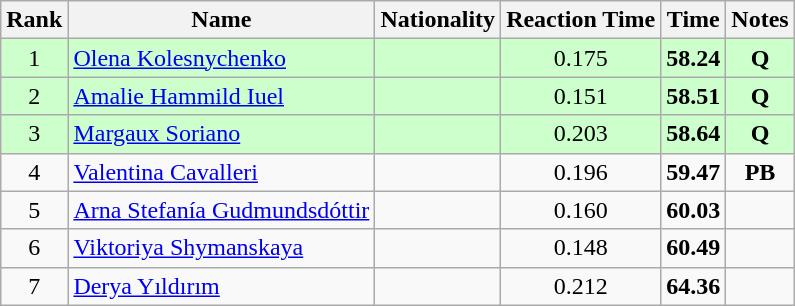<table class="wikitable sortable" style="text-align:center">
<tr>
<th>Rank</th>
<th>Name</th>
<th>Nationality</th>
<th>Reaction Time</th>
<th>Time</th>
<th>Notes</th>
</tr>
<tr bgcolor=ccffcc>
<td>1</td>
<td align=left><a href='#'>Olena Kolesnychenko</a></td>
<td align=left></td>
<td>0.175</td>
<td><strong>58.24</strong></td>
<td><strong>Q</strong></td>
</tr>
<tr bgcolor=ccffcc>
<td>2</td>
<td align=left><a href='#'>Amalie Hammild Iuel</a></td>
<td align=left></td>
<td>0.151</td>
<td><strong>58.51</strong></td>
<td><strong>Q</strong></td>
</tr>
<tr bgcolor=ccffcc>
<td>3</td>
<td align=left><a href='#'>Margaux Soriano</a></td>
<td align=left></td>
<td>0.203</td>
<td><strong>58.64</strong></td>
<td><strong>Q</strong></td>
</tr>
<tr>
<td>4</td>
<td align=left><a href='#'>Valentina Cavalleri</a></td>
<td align=left></td>
<td>0.196</td>
<td><strong>59.47</strong></td>
<td><strong>PB</strong></td>
</tr>
<tr>
<td>5</td>
<td align=left><a href='#'>Arna Stefanía Gudmundsdóttir</a></td>
<td align=left></td>
<td>0.160</td>
<td><strong>60.03</strong></td>
<td></td>
</tr>
<tr>
<td>6</td>
<td align=left><a href='#'>Viktoriya Shymanskaya</a></td>
<td align=left></td>
<td>0.148</td>
<td><strong>60.49</strong></td>
<td></td>
</tr>
<tr>
<td>7</td>
<td align=left><a href='#'>Derya Yıldırım</a></td>
<td align=left></td>
<td>0.212</td>
<td><strong>64.36</strong></td>
<td></td>
</tr>
</table>
